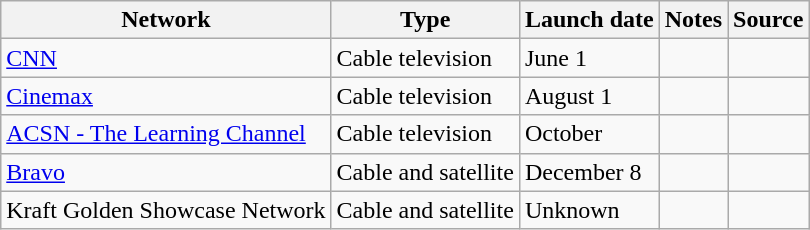<table class="wikitable sortable">
<tr>
<th>Network</th>
<th>Type</th>
<th>Launch date</th>
<th>Notes</th>
<th>Source</th>
</tr>
<tr>
<td><a href='#'>CNN</a></td>
<td>Cable television</td>
<td>June 1</td>
<td></td>
<td></td>
</tr>
<tr>
<td><a href='#'>Cinemax</a></td>
<td>Cable television</td>
<td>August 1</td>
<td></td>
<td></td>
</tr>
<tr>
<td><a href='#'>ACSN - The Learning Channel</a></td>
<td>Cable television</td>
<td>October</td>
<td></td>
<td></td>
</tr>
<tr>
<td><a href='#'>Bravo</a></td>
<td>Cable and satellite</td>
<td>December 8</td>
<td></td>
<td></td>
</tr>
<tr>
<td>Kraft Golden Showcase Network</td>
<td>Cable and satellite</td>
<td>Unknown</td>
<td></td>
<td></td>
</tr>
</table>
